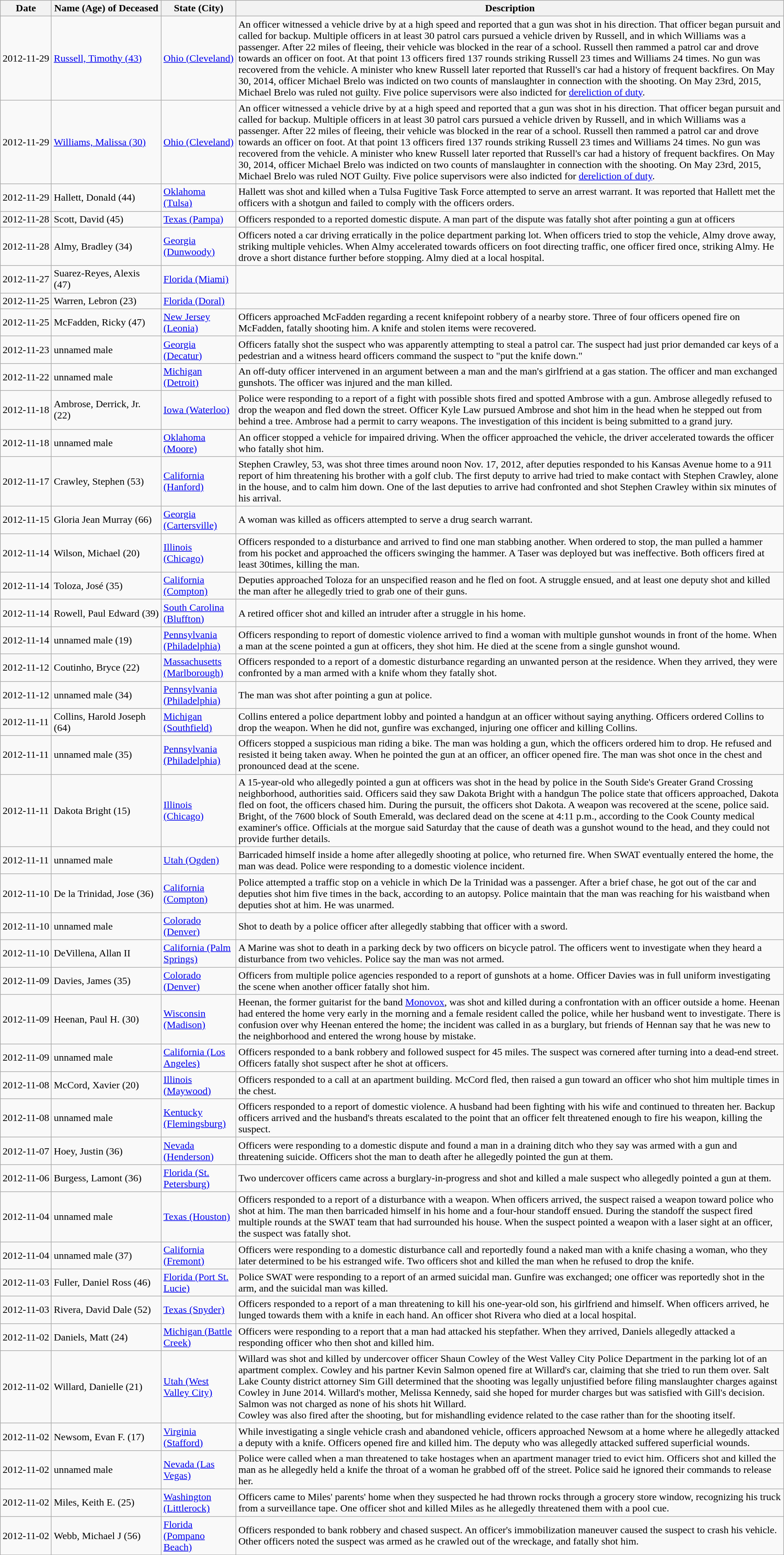<table class="wikitable sortable" border="1" id="killed">
<tr>
<th>Date</th>
<th nowrap>Name (Age) of Deceased</th>
<th>State (City)</th>
<th>Description</th>
</tr>
<tr>
<td>2012-11-29</td>
<td><a href='#'>Russell, Timothy (43)</a></td>
<td><a href='#'>Ohio (Cleveland)</a></td>
<td>An officer witnessed a vehicle drive by at a high speed and reported that a gun was shot in his direction.  That officer began pursuit and called for backup.  Multiple officers in at least 30 patrol cars pursued a vehicle driven by Russell, and in which Williams was a passenger.  After 22 miles of fleeing, their vehicle was blocked in the rear of a school.  Russell then rammed a patrol car and drove towards an officer on foot.  At that point 13 officers fired 137 rounds striking Russell 23 times and Williams 24 times.  No gun was recovered from the vehicle.  A minister who knew Russell later reported that Russell's car had a history of frequent backfires. On May 30, 2014, officer Michael Brelo was indicted on two counts of manslaughter in connection with the shooting. On May 23rd, 2015, Michael Brelo was ruled not guilty. Five police supervisors were also indicted for <a href='#'>dereliction of duty</a>.</td>
</tr>
<tr>
<td>2012-11-29</td>
<td><a href='#'>Williams, Malissa (30)</a></td>
<td><a href='#'>Ohio (Cleveland)</a></td>
<td>An officer witnessed a vehicle drive by at a high speed and reported that a gun was shot in his direction.  That officer began pursuit and called for backup.  Multiple officers in at least 30 patrol cars pursued a vehicle driven by Russell, and in which Williams was a passenger.  After 22 miles of fleeing, their vehicle was blocked in the rear of a school.  Russell then rammed a patrol car and drove towards an officer on foot.  At that point 13 officers fired 137 rounds striking Russell 23 times and Williams 24 times.  No gun was recovered from the vehicle.  A minister who knew Russell later reported that Russell's car had a history of frequent backfires. On May 30, 2014, officer Michael Brelo was indicted on two counts of manslaughter in connection with the shooting. On May 23rd, 2015, Michael Brelo was ruled NOT Guilty. Five police supervisors were also indicted for <a href='#'>dereliction of duty</a>.</td>
</tr>
<tr>
<td>2012-11-29</td>
<td>Hallett, Donald (44)</td>
<td><a href='#'>Oklahoma (Tulsa)</a></td>
<td>Hallett was shot and killed when a Tulsa Fugitive Task Force attempted to serve an arrest warrant.  It was reported that Hallett met the officers with a shotgun and failed to comply with the officers orders.</td>
</tr>
<tr>
<td>2012-11-28</td>
<td>Scott, David (45)</td>
<td><a href='#'>Texas (Pampa)</a></td>
<td>Officers responded to a reported domestic dispute.  A man part of the dispute was fatally shot after pointing a gun at officers</td>
</tr>
<tr>
<td>2012-11-28</td>
<td>Almy, Bradley (34)</td>
<td><a href='#'>Georgia (Dunwoody)</a></td>
<td>Officers noted a car driving erratically in the police department parking lot.  When officers tried to stop the vehicle, Almy drove away, striking multiple vehicles.  When Almy accelerated towards officers on foot directing traffic, one officer fired once, striking Almy.  He drove a short distance further before stopping.  Almy died at a local hospital.</td>
</tr>
<tr>
<td>2012-11-27</td>
<td>Suarez-Reyes, Alexis (47)</td>
<td><a href='#'>Florida (Miami)</a></td>
<td></td>
</tr>
<tr>
<td>2012-11-25</td>
<td>Warren, Lebron (23)</td>
<td><a href='#'>Florida (Doral)</a></td>
<td></td>
</tr>
<tr>
<td>2012-11-25</td>
<td>McFadden, Ricky (47)</td>
<td><a href='#'>New Jersey (Leonia)</a></td>
<td>Officers approached McFadden regarding a recent knifepoint robbery of a nearby store.  Three of four officers opened fire on McFadden, fatally shooting him.  A knife and stolen items were recovered.</td>
</tr>
<tr>
<td>2012-11-23</td>
<td>unnamed male</td>
<td><a href='#'>Georgia (Decatur)</a></td>
<td>Officers fatally shot the suspect who was apparently attempting to steal a patrol car.  The suspect had just prior demanded car keys of a pedestrian and a witness heard officers command the suspect to "put the knife down."</td>
</tr>
<tr>
<td>2012-11-22</td>
<td>unnamed male</td>
<td><a href='#'>Michigan (Detroit)</a></td>
<td>An off-duty officer intervened in an argument between a man and the man's girlfriend at a gas station.  The officer and man exchanged gunshots.  The officer was injured and the man killed.</td>
</tr>
<tr>
<td>2012-11-18</td>
<td>Ambrose, Derrick, Jr. (22)</td>
<td><a href='#'>Iowa (Waterloo)</a></td>
<td>Police were responding to a report of a fight with possible shots fired and spotted Ambrose with a gun. Ambrose allegedly refused to drop the weapon and fled down the street. Officer Kyle Law pursued Ambrose and shot him in the head when he stepped out from behind a tree. Ambrose had a permit to carry weapons. The investigation of this incident is being submitted to a grand jury.</td>
</tr>
<tr>
<td>2012-11-18</td>
<td>unnamed male</td>
<td><a href='#'>Oklahoma (Moore)</a></td>
<td>An officer stopped a vehicle for impaired driving.  When the officer approached the vehicle, the driver accelerated towards the officer who fatally shot him.</td>
</tr>
<tr>
<td>2012-11-17</td>
<td>Crawley, Stephen (53)</td>
<td><a href='#'>California (Hanford)</a></td>
<td>Stephen Crawley, 53, was shot three times around noon Nov. 17, 2012, after deputies responded to his Kansas Avenue home to a 911 report of him threatening his brother with a golf club.  The first deputy to arrive had tried to make contact with Stephen Crawley, alone in the house, and to calm him down.  One of the last deputies to arrive had confronted and shot Stephen Crawley within six minutes of his arrival.</td>
</tr>
<tr>
<td>2012-11-15</td>
<td>Gloria Jean Murray (66)</td>
<td><a href='#'>Georgia (Cartersville)</a></td>
<td>A woman was killed as officers attempted to serve a drug search warrant.</td>
</tr>
<tr>
<td>2012-11-14</td>
<td>Wilson, Michael (20)</td>
<td><a href='#'>Illinois (Chicago)</a></td>
<td>Officers responded to a disturbance and arrived to find one man stabbing another.  When ordered to stop, the man pulled a hammer from his pocket and approached the officers swinging the hammer.  A Taser was deployed but was ineffective.  Both officers fired at least 30times, killing the man.</td>
</tr>
<tr>
<td>2012-11-14</td>
<td>Toloza, José (35)</td>
<td><a href='#'>California (Compton)</a></td>
<td>Deputies approached Toloza for an unspecified reason and he fled on foot. A struggle ensued, and at least one deputy shot and killed the man after he allegedly tried to grab one of their guns.</td>
</tr>
<tr>
<td>2012-11-14</td>
<td>Rowell, Paul Edward (39)</td>
<td><a href='#'>South Carolina (Bluffton)</a></td>
<td>A retired officer shot and killed an intruder after a struggle in his home.</td>
</tr>
<tr>
<td>2012-11-14</td>
<td>unnamed male (19)</td>
<td><a href='#'>Pennsylvania (Philadelphia)</a></td>
<td>Officers responding to report of domestic violence arrived to find a woman with multiple gunshot wounds in front of the home.  When a man at the scene pointed a gun at officers, they shot him.  He died at the scene from a single gunshot wound.</td>
</tr>
<tr>
<td>2012-11-12</td>
<td>Coutinho, Bryce (22)</td>
<td><a href='#'>Massachusetts (Marlborough)</a></td>
<td>Officers responded to a report of a domestic disturbance regarding an unwanted person at the residence.  When they arrived, they were confronted by a man armed with a knife whom they fatally shot.</td>
</tr>
<tr>
<td>2012-11-12</td>
<td>unnamed male (34)</td>
<td><a href='#'>Pennsylvania (Philadelphia)</a></td>
<td>The man was shot after pointing a gun at police.</td>
</tr>
<tr>
<td>2012-11-11</td>
<td>Collins, Harold Joseph (64)</td>
<td><a href='#'>Michigan (Southfield)</a></td>
<td>Collins entered a police department lobby and pointed a handgun at an officer without saying anything.  Officers ordered Collins to drop the weapon.  When he did not, gunfire was exchanged, injuring one officer and killing Collins.</td>
</tr>
<tr>
<td>2012-11-11</td>
<td>unnamed male (35)</td>
<td><a href='#'>Pennsylvania (Philadelphia)</a></td>
<td>Officers stopped a suspicious man riding a bike.  The man was holding a gun, which the officers ordered him to drop.  He refused and resisted it being taken away.  When he pointed the gun at an officer, an officer opened fire.  The man was shot once in the chest and pronounced dead at the scene.</td>
</tr>
<tr>
<td>2012-11-11</td>
<td>Dakota Bright (15)</td>
<td><a href='#'>Illinois (Chicago)</a></td>
<td>A 15-year-old who allegedly pointed a gun at officers was shot in the head by police in the South Side's Greater Grand Crossing neighborhood, authorities said. Officers said they saw Dakota Bright with a handgun The police state that officers approached, Dakota fled on foot, the officers chased him. During the pursuit, the officers shot Dakota. A weapon was recovered at the scene, police said. Bright, of the 7600 block of South Emerald, was declared dead on the scene at 4:11 p.m., according to the Cook County medical examiner's office. Officials at the morgue said Saturday that the cause of death was a gunshot wound to the head, and they could not provide further details.</td>
</tr>
<tr>
<td>2012-11-11</td>
<td>unnamed male</td>
<td><a href='#'>Utah (Ogden)</a></td>
<td>Barricaded himself inside a home after allegedly shooting at police, who returned fire. When SWAT eventually entered the home, the man was dead. Police were responding to a domestic violence incident.</td>
</tr>
<tr>
<td>2012-11-10</td>
<td>De la Trinidad, Jose (36)</td>
<td><a href='#'>California (Compton)</a></td>
<td>Police attempted a traffic stop on a vehicle in which De la Trinidad was a passenger. After a brief chase, he got out of the car and deputies shot him five times in the back, according to an autopsy. Police maintain that the man was reaching for his waistband when deputies shot at him. He was unarmed.</td>
</tr>
<tr>
<td>2012-11-10</td>
<td>unnamed male</td>
<td><a href='#'>Colorado (Denver)</a></td>
<td>Shot to death by a police officer after allegedly stabbing that officer with a sword.</td>
</tr>
<tr>
<td>2012-11-10</td>
<td>DeVillena, Allan II</td>
<td><a href='#'>California (Palm Springs)</a></td>
<td>A Marine was shot to death in a parking deck by two officers on bicycle patrol. The officers went to investigate when they heard a disturbance from two vehicles. Police say the man was not armed.</td>
</tr>
<tr>
<td>2012-11-09</td>
<td>Davies, James (35)</td>
<td><a href='#'>Colorado (Denver)</a></td>
<td>Officers from multiple police agencies responded to a report of gunshots at a home.  Officer Davies was in full uniform investigating the scene when another officer fatally shot him.</td>
</tr>
<tr>
<td>2012-11-09</td>
<td>Heenan, Paul H. (30)</td>
<td><a href='#'>Wisconsin (Madison)</a></td>
<td>Heenan, the former guitarist for the band <a href='#'>Monovox</a>, was shot and killed during a confrontation with an officer outside a home. Heenan had entered the home very early in the morning and a female resident called the police, while her husband went to investigate. There is confusion over why Heenan entered the home; the incident was called in as a burglary, but friends of Hennan say that he was new to the neighborhood and entered the wrong house by mistake.</td>
</tr>
<tr>
<td>2012-11-09</td>
<td>unnamed male</td>
<td><a href='#'>California (Los Angeles)</a></td>
<td>Officers responded to a bank robbery and followed suspect for 45 miles.  The suspect was cornered after turning into a dead-end street.  Officers fatally shot suspect after he shot at officers.</td>
</tr>
<tr>
<td>2012-11-08</td>
<td>McCord, Xavier (20)</td>
<td><a href='#'>Illinois (Maywood)</a></td>
<td>Officers responded to a call at an apartment building.  McCord fled, then raised a gun toward an officer who shot him multiple times in the chest.</td>
</tr>
<tr>
<td>2012-11-08</td>
<td>unnamed male</td>
<td><a href='#'>Kentucky (Flemingsburg)</a></td>
<td>Officers responded to a report of domestic violence.  A husband had been fighting with his wife and continued to threaten her.  Backup officers arrived and the husband's threats escalated to the point that an officer felt threatened enough to fire his weapon, killing the suspect.</td>
</tr>
<tr>
<td>2012-11-07</td>
<td>Hoey, Justin (36)</td>
<td><a href='#'>Nevada (Henderson)</a></td>
<td>Officers were responding to a domestic dispute and found a man in a draining ditch who they say was armed with a gun and threatening suicide. Officers shot the man to death after he allegedly pointed the gun at them.</td>
</tr>
<tr>
<td>2012-11-06</td>
<td>Burgess, Lamont (36)</td>
<td><a href='#'>Florida (St. Petersburg)</a></td>
<td>Two undercover officers came across a burglary-in-progress and shot and killed a male suspect who allegedly pointed a gun at them.</td>
</tr>
<tr>
<td>2012-11-04</td>
<td>unnamed male</td>
<td><a href='#'>Texas (Houston)</a></td>
<td>Officers responded to a report of a disturbance with a weapon.  When officers arrived, the suspect raised a weapon toward police who shot at him.  The man then barricaded himself in his home and a four-hour standoff ensued.  During the standoff the suspect fired multiple rounds at the SWAT team that had surrounded his house.  When the suspect pointed a weapon with a laser sight at an officer, the suspect was fatally shot.</td>
</tr>
<tr>
<td>2012-11-04</td>
<td>unnamed male (37)</td>
<td><a href='#'>California (Fremont)</a></td>
<td>Officers were responding to a domestic disturbance call and reportedly found a naked man with a knife chasing a woman, who they later determined to be his estranged wife. Two officers shot and killed the man when he refused to drop the knife.</td>
</tr>
<tr>
<td>2012-11-03</td>
<td>Fuller, Daniel Ross (46)</td>
<td><a href='#'>Florida (Port St. Lucie)</a></td>
<td>Police SWAT were responding to a report of an armed suicidal man. Gunfire was exchanged; one officer was reportedly shot in the arm, and the suicidal man was killed.</td>
</tr>
<tr>
<td>2012-11-03</td>
<td>Rivera, David Dale (52)</td>
<td><a href='#'>Texas (Snyder)</a></td>
<td>Officers responded to a report of a man threatening to kill his one-year-old son, his girlfriend and himself.  When officers arrived, he lunged towards them with a knife in each hand.  An officer shot Rivera who died at a local hospital.</td>
</tr>
<tr>
<td>2012-11-02</td>
<td>Daniels, Matt (24)</td>
<td><a href='#'>Michigan (Battle Creek)</a></td>
<td>Officers were responding to a report that a man had attacked his stepfather. When they arrived, Daniels allegedly attacked a responding officer who then shot and killed him.</td>
</tr>
<tr>
<td>2012-11-02</td>
<td>Willard, Danielle (21)</td>
<td><a href='#'>Utah (West Valley City)</a></td>
<td>Willard was shot and killed by undercover officer Shaun Cowley of the West Valley City Police Department in the parking lot of an apartment complex. Cowley and his partner Kevin Salmon opened fire at Willard's car, claiming that she tried to run them over. Salt Lake County district attorney Sim Gill determined that the shooting was legally unjustified before filing manslaughter charges against Cowley in June 2014. Willard's mother, Melissa Kennedy, said she hoped for murder charges but was satisfied with Gill's decision. Salmon was not charged as none of his shots hit Willard.<br>Cowley was also fired after the shooting, but for mishandling evidence related to the case rather than for the shooting itself.</td>
</tr>
<tr>
<td>2012-11-02</td>
<td>Newsom, Evan F. (17)</td>
<td><a href='#'>Virginia (Stafford)</a></td>
<td>While investigating a single vehicle crash and abandoned vehicle, officers approached Newsom at a home where he allegedly attacked a deputy with a knife. Officers opened fire and killed him. The deputy who was allegedly attacked suffered superficial wounds.</td>
</tr>
<tr>
<td>2012-11-02</td>
<td>unnamed male</td>
<td><a href='#'>Nevada (Las Vegas)</a></td>
<td>Police were called when a man threatened to take hostages when an apartment manager tried to evict him. Officers shot and killed the man as he allegedly held a knife the throat of a woman he grabbed off of the street. Police said he ignored their commands to release her.</td>
</tr>
<tr>
<td>2012-11-02</td>
<td>Miles, Keith E. (25)</td>
<td><a href='#'>Washington (Littlerock)</a></td>
<td>Officers came to Miles' parents' home when they suspected he had thrown rocks through a grocery store window, recognizing his truck from a surveillance tape. One officer shot and killed Miles as he allegedly threatened them with a pool cue.</td>
</tr>
<tr>
<td>2012‑11‑02</td>
<td>Webb, Michael J (56)</td>
<td><a href='#'>Florida (Pompano Beach)</a></td>
<td>Officers responded to bank robbery and chased suspect.  An officer's immobilization maneuver caused the suspect to crash his vehicle.  Other officers noted the suspect was armed as he crawled out of the wreckage, and fatally shot him.</td>
</tr>
</table>
